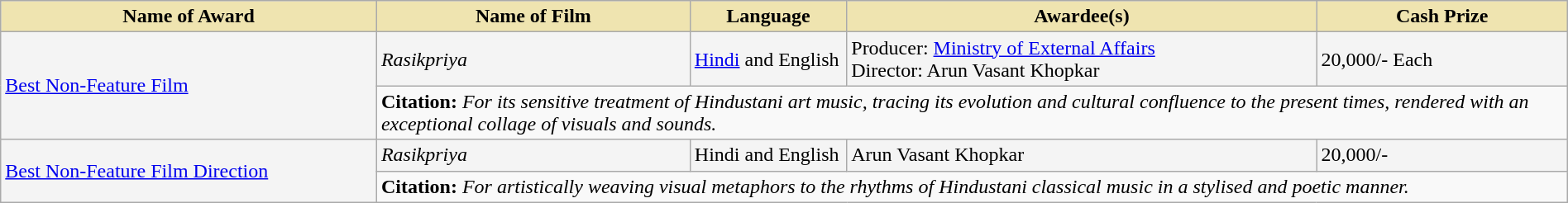<table class="wikitable" style="width:100%;">
<tr>
<th style="background-color:#EFE4B0;width:24%;">Name of Award</th>
<th style="background-color:#EFE4B0;width:20%;">Name of Film</th>
<th style="background-color:#EFE4B0;width:10%;">Language</th>
<th style="background-color:#EFE4B0;width:30%;">Awardee(s)</th>
<th style="background-color:#EFE4B0;width:16%;">Cash Prize</th>
</tr>
<tr style="background-color:#F4F4F4">
<td rowspan="2"><a href='#'>Best Non-Feature Film</a></td>
<td><em>Rasikpriya</em></td>
<td><a href='#'>Hindi</a> and English</td>
<td>Producer: <a href='#'>Ministry of External Affairs</a><br>Director: Arun Vasant Khopkar</td>
<td> 20,000/- Each</td>
</tr>
<tr style="background-color:#F9F9F9">
<td colspan="4"><strong>Citation:</strong> <em>For its sensitive treatment of Hindustani art music, tracing its evolution and cultural confluence to the present times, rendered with an exceptional collage of visuals and sounds.</em></td>
</tr>
<tr style="background-color:#F4F4F4">
<td rowspan="2"><a href='#'>Best Non-Feature Film Direction</a></td>
<td><em>Rasikpriya</em></td>
<td>Hindi and English</td>
<td>Arun Vasant Khopkar</td>
<td> 20,000/-</td>
</tr>
<tr style="background-color:#F9F9F9">
<td colspan="4"><strong>Citation:</strong> <em>For artistically weaving visual metaphors to the rhythms of Hindustani classical music in a stylised and poetic manner.</em></td>
</tr>
</table>
